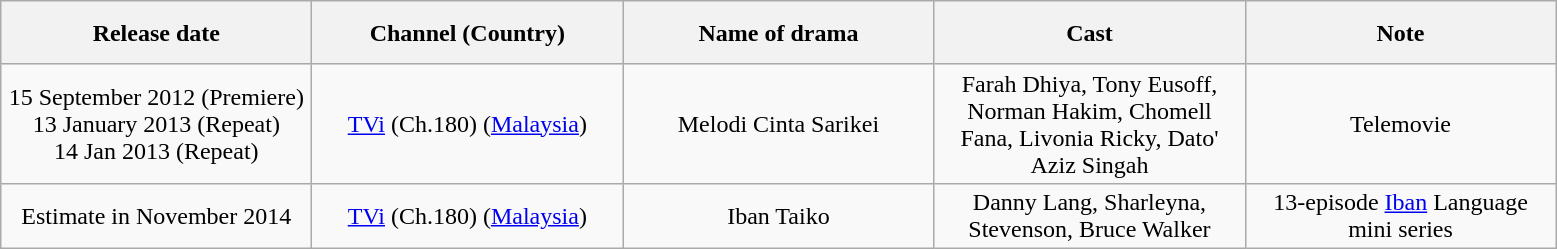<table class="wikitable" align="centre">
<tr>
<th colspan=1 align="center" height="35">Release date</th>
<th colspan=1 align="center" height="35">Channel (Country)</th>
<th colspan=1 align="center" height="35">Name of drama</th>
<th colspan=1 align="center" height="35">Cast</th>
<th colspan=1 align="center" height="35">Note</th>
</tr>
<tr>
<td width="200" align="center" height="30">15 September 2012 (Premiere)<br> 13 January 2013 (Repeat) <br>14 Jan 2013 (Repeat)</td>
<td width="200" align="center" height="30"><a href='#'>TVi</a> (Ch.180) (<a href='#'>Malaysia</a>)</td>
<td width="200" align="center" height="30">Melodi Cinta Sarikei</td>
<td width="200" align="center" height="30">Farah Dhiya, Tony Eusoff, Norman Hakim, Chomell Fana, Livonia Ricky, Dato' Aziz Singah</td>
<td width="200" align="center" height="30">Telemovie</td>
</tr>
<tr>
<td width="200" align="center" height="30">Estimate in November 2014</td>
<td width="200" align="center" height="30"><a href='#'>TVi</a> (Ch.180) (<a href='#'>Malaysia</a>)</td>
<td width="200" align="center" height="30">Iban Taiko</td>
<td width="200" align="center" height="30">Danny Lang, Sharleyna, Stevenson, Bruce Walker</td>
<td width="200" align="center" height="30">13-episode <a href='#'>Iban</a> Language mini series</td>
</tr>
</table>
